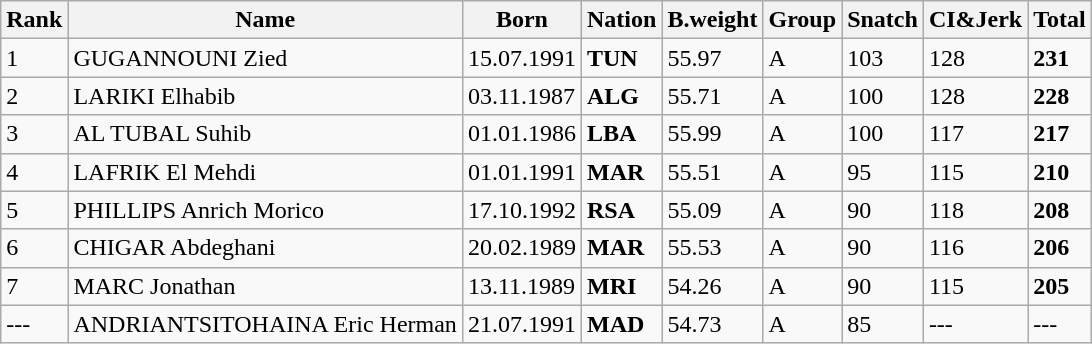<table class="wikitable">
<tr>
<th>Rank</th>
<th>Name</th>
<th>Born</th>
<th>Nation</th>
<th>B.weight</th>
<th>Group</th>
<th>Snatch</th>
<th>CI&Jerk</th>
<th>Total</th>
</tr>
<tr>
<td>1</td>
<td>GUGANNOUNI Zied</td>
<td>15.07.1991</td>
<td><strong>TUN</strong></td>
<td>55.97</td>
<td>A</td>
<td>103</td>
<td>128</td>
<td><strong>231</strong></td>
</tr>
<tr>
<td>2</td>
<td>LARIKI Elhabib</td>
<td>03.11.1987</td>
<td><strong>ALG</strong></td>
<td>55.71</td>
<td>A</td>
<td>100</td>
<td>128</td>
<td><strong>228</strong></td>
</tr>
<tr>
<td>3</td>
<td>AL TUBAL Suhib</td>
<td>01.01.1986</td>
<td><strong>LBA</strong></td>
<td>55.99</td>
<td>A</td>
<td>100</td>
<td>117</td>
<td><strong>217</strong></td>
</tr>
<tr>
<td>4</td>
<td>LAFRIK El Mehdi</td>
<td>01.01.1991</td>
<td><strong>MAR</strong></td>
<td>55.51</td>
<td>A</td>
<td>95</td>
<td>115</td>
<td><strong>210</strong></td>
</tr>
<tr>
<td>5</td>
<td>PHILLIPS Anrich Morico</td>
<td>17.10.1992</td>
<td><strong>RSA</strong></td>
<td>55.09</td>
<td>A</td>
<td>90</td>
<td>118</td>
<td><strong>208</strong></td>
</tr>
<tr>
<td>6</td>
<td>CHIGAR Abdeghani</td>
<td>20.02.1989</td>
<td><strong>MAR</strong></td>
<td>55.53</td>
<td>A</td>
<td>90</td>
<td>116</td>
<td><strong>206</strong></td>
</tr>
<tr>
<td>7</td>
<td>MARC Jonathan</td>
<td>13.11.1989</td>
<td><strong>MRI</strong></td>
<td>54.26</td>
<td>A</td>
<td>90</td>
<td>115</td>
<td><strong>205</strong></td>
</tr>
<tr>
<td>---</td>
<td>ANDRIANTSITOHAINA Eric Herman</td>
<td>21.07.1991</td>
<td><strong>MAD</strong></td>
<td>54.73</td>
<td>A</td>
<td>85</td>
<td>---</td>
<td>---</td>
</tr>
</table>
